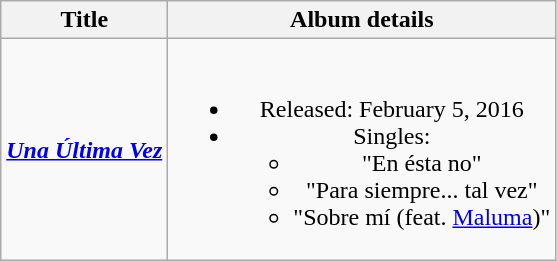<table class="wikitable plainrowheaders" style="text-align:center;">
<tr>
<th scope="col">Title</th>
<th scope="col">Album details</th>
</tr>
<tr>
<td><strong><em><a href='#'>Una Última Vez</a></em></strong></td>
<td><br><ul><li>Released: February 5, 2016</li><li>Singles:<ul><li>"En ésta no"</li><li>"Para siempre... tal vez"</li><li>"Sobre mí (feat. <a href='#'>Maluma</a>)"</li></ul></li></ul></td>
</tr>
</table>
